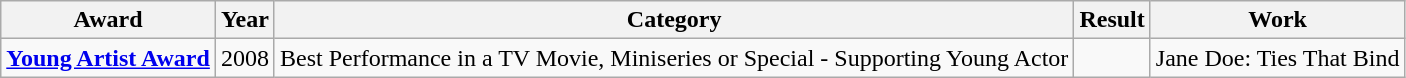<table class="wikitable">
<tr>
<th>Award</th>
<th>Year</th>
<th>Category</th>
<th>Result</th>
<th>Work</th>
</tr>
<tr>
<td rowspan=1><strong><a href='#'>Young Artist Award</a></strong></td>
<td>2008</td>
<td>Best Performance in a TV Movie, Miniseries or Special - Supporting Young Actor</td>
<td></td>
<td>Jane Doe: Ties That Bind</td>
</tr>
</table>
